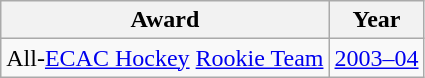<table class="wikitable">
<tr>
<th>Award</th>
<th>Year</th>
</tr>
<tr>
<td>All-<a href='#'>ECAC Hockey</a> <a href='#'>Rookie Team</a></td>
<td><a href='#'>2003–04</a></td>
</tr>
</table>
